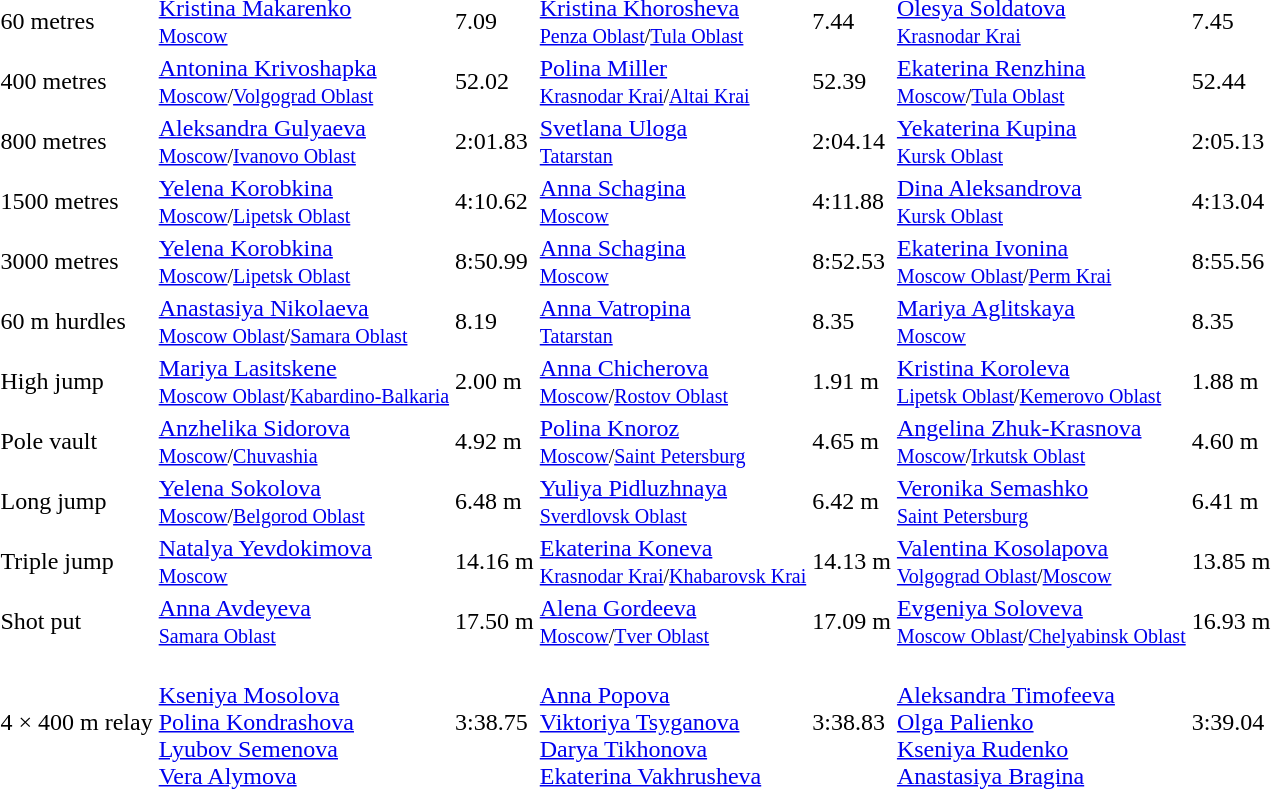<table>
<tr>
<td>60 metres</td>
<td><a href='#'>Kristina Makarenko</a><br><small><a href='#'>Moscow</a></small></td>
<td>7.09</td>
<td><a href='#'>Kristina Khorosheva</a><br><small><a href='#'>Penza Oblast</a>/<a href='#'>Tula Oblast</a></small></td>
<td>7.44</td>
<td><a href='#'>Olesya Soldatova</a><br><small><a href='#'>Krasnodar Krai</a></small></td>
<td>7.45</td>
</tr>
<tr>
<td>400 metres</td>
<td><a href='#'>Antonina Krivoshapka</a><br><small><a href='#'>Moscow</a>/<a href='#'>Volgograd Oblast</a></small></td>
<td>52.02</td>
<td><a href='#'>Polina Miller</a><br><small><a href='#'>Krasnodar Krai</a>/<a href='#'>Altai Krai</a></small></td>
<td>52.39</td>
<td><a href='#'>Ekaterina Renzhina</a><br><small><a href='#'>Moscow</a>/<a href='#'>Tula Oblast</a></small></td>
<td>52.44</td>
</tr>
<tr>
<td>800 metres</td>
<td><a href='#'>Aleksandra Gulyaeva</a><br><small><a href='#'>Moscow</a>/<a href='#'>Ivanovo Oblast</a></small></td>
<td>2:01.83</td>
<td><a href='#'>Svetlana Uloga</a><br><small><a href='#'>Tatarstan</a></small></td>
<td>2:04.14</td>
<td><a href='#'>Yekaterina Kupina</a><br><small><a href='#'>Kursk Oblast</a></small></td>
<td>2:05.13</td>
</tr>
<tr>
<td>1500 metres</td>
<td><a href='#'>Yelena Korobkina</a><br><small><a href='#'>Moscow</a>/<a href='#'>Lipetsk Oblast</a></small></td>
<td>4:10.62</td>
<td><a href='#'>Anna Schagina</a><br><small><a href='#'>Moscow</a></small></td>
<td>4:11.88</td>
<td><a href='#'>Dina Aleksandrova</a><br><small><a href='#'>Kursk Oblast</a></small></td>
<td>4:13.04</td>
</tr>
<tr>
<td>3000 metres</td>
<td><a href='#'>Yelena Korobkina</a><br><small><a href='#'>Moscow</a>/<a href='#'>Lipetsk Oblast</a></small></td>
<td>8:50.99</td>
<td><a href='#'>Anna Schagina</a><br><small><a href='#'>Moscow</a></small></td>
<td>8:52.53</td>
<td><a href='#'>Ekaterina Ivonina</a><br><small><a href='#'>Moscow Oblast</a>/<a href='#'>Perm Krai</a></small></td>
<td>8:55.56</td>
</tr>
<tr>
<td>60 m hurdles</td>
<td><a href='#'>Anastasiya Nikolaeva</a><br><small><a href='#'>Moscow Oblast</a>/<a href='#'>Samara Oblast</a></small></td>
<td>8.19</td>
<td><a href='#'>Anna Vatropina</a><br><small><a href='#'>Tatarstan</a></small></td>
<td>8.35</td>
<td><a href='#'>Mariya Aglitskaya</a><br><small><a href='#'>Moscow</a></small></td>
<td>8.35</td>
</tr>
<tr>
<td>High jump</td>
<td><a href='#'>Mariya Lasitskene</a><br><small><a href='#'>Moscow Oblast</a>/<a href='#'>Kabardino-Balkaria</a></small></td>
<td>2.00 m</td>
<td><a href='#'>Anna Chicherova</a><br><small><a href='#'>Moscow</a>/<a href='#'>Rostov Oblast</a></small></td>
<td>1.91 m</td>
<td><a href='#'>Kristina Koroleva</a><br><small><a href='#'>Lipetsk Oblast</a>/<a href='#'>Kemerovo Oblast</a></small></td>
<td>1.88 m</td>
</tr>
<tr>
<td>Pole vault</td>
<td><a href='#'>Anzhelika Sidorova</a><br><small><a href='#'>Moscow</a>/<a href='#'>Chuvashia</a></small></td>
<td>4.92 m</td>
<td><a href='#'>Polina Knoroz</a><br><small><a href='#'>Moscow</a>/<a href='#'>Saint Petersburg</a></small></td>
<td>4.65 m</td>
<td><a href='#'>Angelina Zhuk-Krasnova</a><br><small><a href='#'>Moscow</a>/<a href='#'>Irkutsk Oblast</a></small></td>
<td>4.60 m</td>
</tr>
<tr>
<td>Long jump</td>
<td><a href='#'>Yelena Sokolova</a><br><small><a href='#'>Moscow</a>/<a href='#'>Belgorod Oblast</a></small></td>
<td>6.48 m</td>
<td><a href='#'>Yuliya Pidluzhnaya</a><br><small><a href='#'>Sverdlovsk Oblast</a></small></td>
<td>6.42 m</td>
<td><a href='#'>Veronika Semashko</a><br><small><a href='#'>Saint Petersburg</a></small></td>
<td>6.41 m</td>
</tr>
<tr>
<td>Triple jump</td>
<td><a href='#'>Natalya Yevdokimova</a><br><small><a href='#'>Moscow</a></small></td>
<td>14.16 m</td>
<td><a href='#'>Ekaterina Koneva</a><br><small><a href='#'>Krasnodar Krai</a>/<a href='#'>Khabarovsk Krai</a></small></td>
<td>14.13 m</td>
<td><a href='#'>Valentina Kosolapova</a><br><small><a href='#'>Volgograd Oblast</a>/<a href='#'>Moscow</a></small></td>
<td>13.85 m</td>
</tr>
<tr>
<td>Shot put</td>
<td><a href='#'>Anna Avdeyeva</a><br><small><a href='#'>Samara Oblast</a></small></td>
<td>17.50 m</td>
<td><a href='#'>Alena Gordeeva</a><br><small><a href='#'>Moscow</a>/<a href='#'>Tver Oblast</a></small></td>
<td>17.09 m</td>
<td><a href='#'>Evgeniya Soloveva</a><br><small><a href='#'>Moscow Oblast</a>/<a href='#'>Chelyabinsk Oblast</a></small></td>
<td>16.93 m</td>
</tr>
<tr>
<td>4 × 400 m relay</td>
<td><br><a href='#'>Kseniya Mosolova</a><br><a href='#'>Polina Kondrashova</a><br><a href='#'>Lyubov Semenova</a><br><a href='#'>Vera Alymova</a></td>
<td>3:38.75</td>
<td><br><a href='#'>Anna Popova</a><br><a href='#'>Viktoriya Tsyganova</a><br><a href='#'>Darya Tikhonova</a><br><a href='#'>Ekaterina Vakhrusheva</a></td>
<td>3:38.83</td>
<td><br><a href='#'>Aleksandra Timofeeva</a><br><a href='#'>Olga Palienko</a><br><a href='#'>Kseniya Rudenko</a><br><a href='#'>Anastasiya Bragina</a></td>
<td>3:39.04</td>
</tr>
</table>
